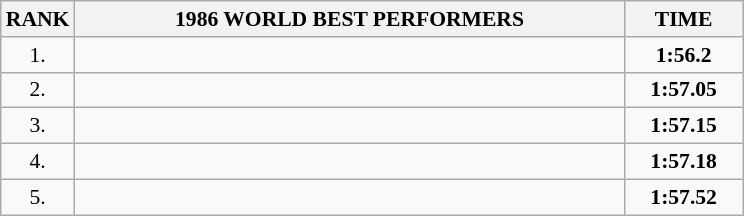<table class="wikitable" style="border-collapse: collapse; font-size: 90%;">
<tr>
<th>RANK</th>
<th align="center" style="width: 25em">1986 WORLD BEST PERFORMERS</th>
<th align="center" style="width: 5em">TIME</th>
</tr>
<tr>
<td align="center">1.</td>
<td></td>
<td align="center"><strong>1:56.2</strong></td>
</tr>
<tr>
<td align="center">2.</td>
<td></td>
<td align="center"><strong>1:57.05</strong></td>
</tr>
<tr>
<td align="center">3.</td>
<td></td>
<td align="center"><strong>1:57.15</strong></td>
</tr>
<tr>
<td align="center">4.</td>
<td></td>
<td align="center"><strong>1:57.18</strong></td>
</tr>
<tr>
<td align="center">5.</td>
<td></td>
<td align="center"><strong>1:57.52</strong></td>
</tr>
</table>
